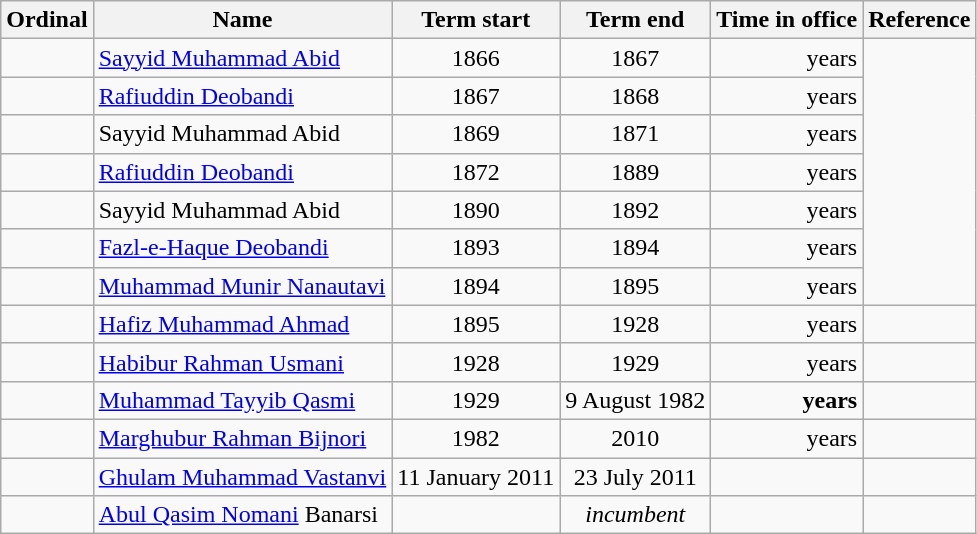<table class="wikitable sortable">
<tr>
<th>Ordinal</th>
<th>Name<br></th>
<th>Term start</th>
<th>Term end</th>
<th>Time in office</th>
<th>Reference</th>
</tr>
<tr>
<td align=center></td>
<td><a href='#'>Sayyid Muhammad Abid</a> <br></td>
<td align=center>1866</td>
<td align=center>1867</td>
<td align=right> years</td>
<td rowspan=7></td>
</tr>
<tr>
<td align=center></td>
<td><a href='#'>Rafiuddin Deobandi</a><br></td>
<td align=center>1867</td>
<td align=center>1868</td>
<td align=right> years</td>
</tr>
<tr>
<td align=center></td>
<td>Sayyid Muhammad Abid <br></td>
<td align=center>1869</td>
<td align=center>1871</td>
<td align=right> years</td>
</tr>
<tr>
<td align=center></td>
<td><a href='#'>Rafiuddin Deobandi</a><br></td>
<td align=center>1872</td>
<td align=center>1889</td>
<td align=right> years</td>
</tr>
<tr>
<td align=center></td>
<td>Sayyid Muhammad Abid <br></td>
<td align=center>1890</td>
<td align=center>1892</td>
<td align=right> years</td>
</tr>
<tr>
<td align=center></td>
<td><a href='#'>Fazl-e-Haque Deobandi</a></td>
<td align=center>1893</td>
<td align=center>1894</td>
<td align=right> years</td>
</tr>
<tr>
<td align=center></td>
<td><a href='#'>Muhammad Munir Nanautavi</a> <br></td>
<td align=center>1894</td>
<td align=center>1895</td>
<td align=right> years</td>
</tr>
<tr>
<td align=center></td>
<td><a href='#'>Hafiz Muhammad Ahmad</a><br></td>
<td align=center>1895</td>
<td align=center>1928</td>
<td align=right> years</td>
<td></td>
</tr>
<tr>
<td align=center></td>
<td><a href='#'>Habibur Rahman Usmani</a><br></td>
<td align=center>1928</td>
<td align=center>1929</td>
<td align=right> years</td>
<td></td>
</tr>
<tr>
<td align=center></td>
<td><a href='#'>Muhammad Tayyib Qasmi</a><br></td>
<td align=center>1929</td>
<td align=center>9 August 1982</td>
<td align=right><strong> years</strong></td>
<td></td>
</tr>
<tr>
<td align=center></td>
<td><a href='#'>Marghubur Rahman Bijnori</a><br></td>
<td align=center>1982</td>
<td align=center>2010</td>
<td align=right> years</td>
<td></td>
</tr>
<tr>
<td align=center></td>
<td><a href='#'>Ghulam Muhammad Vastanvi</a><br></td>
<td align=center>11 January 2011</td>
<td align=center>23 July 2011</td>
<td align=right></td>
<td></td>
</tr>
<tr>
<td align=center></td>
<td><a href='#'>Abul Qasim Nomani</a> Banarsi <br></td>
<td align=center></td>
<td align=center><em>incumbent</em></td>
<td align=right></td>
<td></td>
</tr>
</table>
